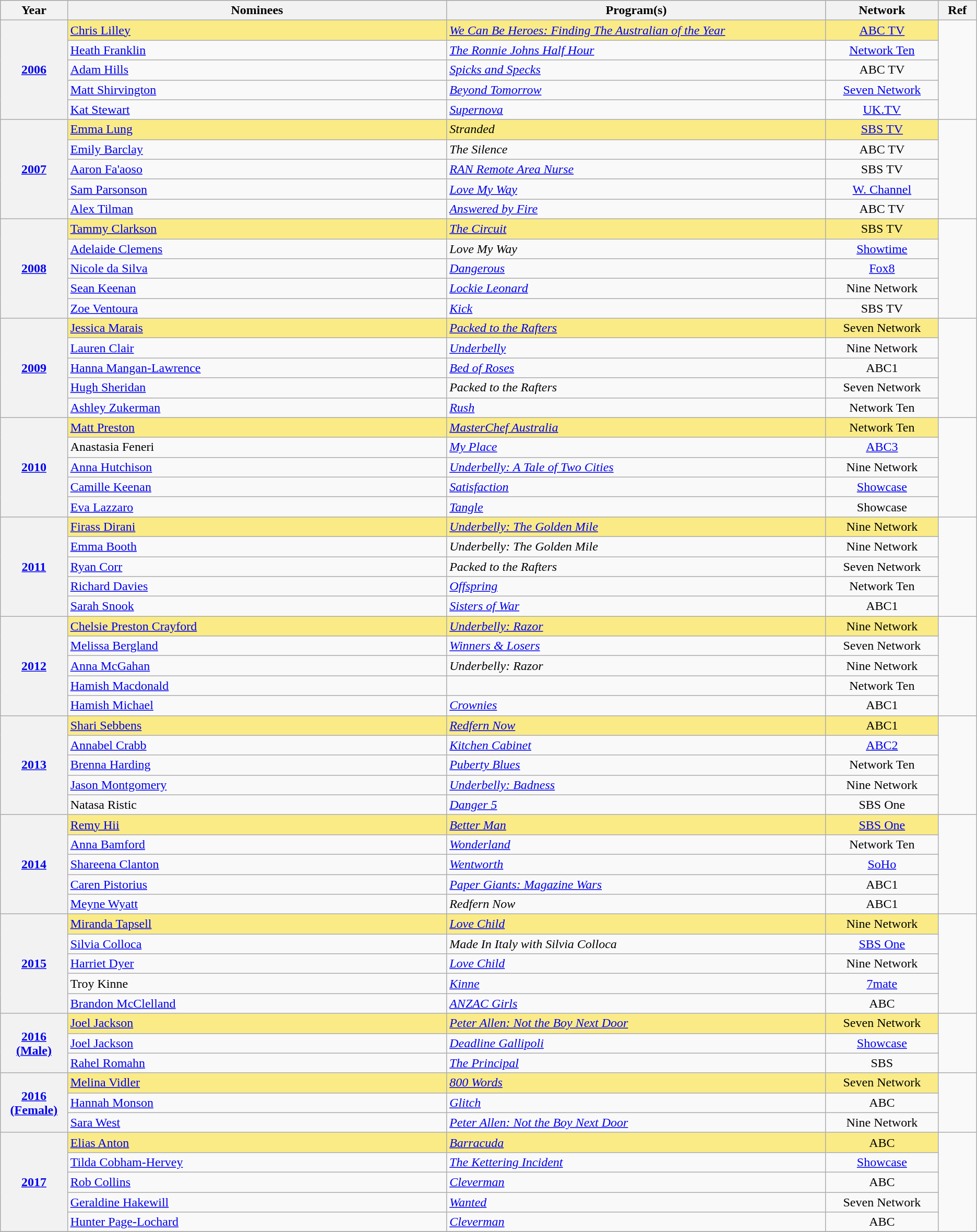<table class="wikitable sortable">
<tr style="background:#bebebe;">
<th scope="col" style="width:1%;">Year</th>
<th scope="col" style="width:16%;">Nominees</th>
<th scope="col" style="width:16%;">Program(s)</th>
<th scope="col" style="width:4%;">Network</th>
<th scope="col" style="width:1%;" class="unsortable">Ref</th>
</tr>
<tr>
<th scope="row" rowspan="5" style="text-align:center"><a href='#'>2006</a></th>
<td style="background:#FAEB86"><a href='#'>Chris Lilley</a></td>
<td style="background:#FAEB86"><em><a href='#'>We Can Be Heroes: Finding The Australian of the Year</a></em></td>
<td style="background:#FAEB86; text-align:center;"><a href='#'>ABC TV</a></td>
<td rowspan="5" style="text-align:center;"></td>
</tr>
<tr>
<td><a href='#'>Heath Franklin</a></td>
<td><em><a href='#'>The Ronnie Johns Half Hour</a></em></td>
<td style="text-align:center;"><a href='#'>Network Ten</a></td>
</tr>
<tr>
<td><a href='#'>Adam Hills</a></td>
<td><em><a href='#'>Spicks and Specks</a></em></td>
<td style="text-align:center;">ABC TV</td>
</tr>
<tr>
<td><a href='#'>Matt Shirvington</a></td>
<td><em><a href='#'>Beyond Tomorrow</a></em></td>
<td style="text-align:center;"><a href='#'>Seven Network</a></td>
</tr>
<tr>
<td><a href='#'>Kat Stewart</a></td>
<td><em><a href='#'>Supernova</a></em></td>
<td style="text-align:center;"><a href='#'>UK.TV</a></td>
</tr>
<tr>
<th scope="row" rowspan="5" style="text-align:center"><a href='#'>2007</a></th>
<td style="background:#FAEB86"><a href='#'>Emma Lung</a></td>
<td style="background:#FAEB86"><em>Stranded</em></td>
<td style="background:#FAEB86; text-align:center;"><a href='#'>SBS TV</a></td>
<td rowspan="5" style="text-align:center;"></td>
</tr>
<tr>
<td><a href='#'>Emily Barclay</a></td>
<td><em>The Silence</em></td>
<td style="text-align:center;">ABC TV</td>
</tr>
<tr>
<td><a href='#'>Aaron Fa'aoso</a></td>
<td><em><a href='#'>RAN Remote Area Nurse</a></em></td>
<td style="text-align:center;">SBS TV</td>
</tr>
<tr>
<td><a href='#'>Sam Parsonson</a></td>
<td><em><a href='#'>Love My Way</a></em></td>
<td style="text-align:center;"><a href='#'>W. Channel</a></td>
</tr>
<tr>
<td><a href='#'>Alex Tilman</a></td>
<td><em><a href='#'>Answered by Fire</a></em></td>
<td style="text-align:center;">ABC TV</td>
</tr>
<tr>
<th scope="row" rowspan="5" style="text-align:center"><a href='#'>2008</a></th>
<td style="background:#FAEB86"><a href='#'>Tammy Clarkson</a></td>
<td style="background:#FAEB86"><em><a href='#'>The Circuit</a></em></td>
<td style="background:#FAEB86; text-align:center;">SBS TV</td>
<td rowspan="5" style="text-align:center;"></td>
</tr>
<tr>
<td><a href='#'>Adelaide Clemens</a></td>
<td><em>Love My Way</em></td>
<td style="text-align:center;"><a href='#'>Showtime</a></td>
</tr>
<tr>
<td><a href='#'>Nicole da Silva</a></td>
<td><em><a href='#'>Dangerous</a></em></td>
<td style="text-align:center;"><a href='#'>Fox8</a></td>
</tr>
<tr>
<td><a href='#'>Sean Keenan</a></td>
<td><em><a href='#'>Lockie Leonard</a></em></td>
<td style="text-align:center;">Nine Network</td>
</tr>
<tr>
<td><a href='#'>Zoe Ventoura</a></td>
<td><em><a href='#'>Kick</a></em></td>
<td style="text-align:center;">SBS TV</td>
</tr>
<tr>
<th scope="row" rowspan="5" style="text-align:center"><a href='#'>2009</a></th>
<td style="background:#FAEB86"><a href='#'>Jessica Marais</a></td>
<td style="background:#FAEB86"><em><a href='#'>Packed to the Rafters</a></em></td>
<td style="background:#FAEB86; text-align:center;">Seven Network</td>
<td rowspan="5" style="text-align:center;"></td>
</tr>
<tr>
<td><a href='#'>Lauren Clair</a></td>
<td><em><a href='#'>Underbelly</a></em></td>
<td style="text-align:center;">Nine Network</td>
</tr>
<tr>
<td><a href='#'>Hanna Mangan-Lawrence</a></td>
<td><em><a href='#'>Bed of Roses</a></em></td>
<td style="text-align:center;">ABC1</td>
</tr>
<tr>
<td><a href='#'>Hugh Sheridan</a></td>
<td><em>Packed to the Rafters</em></td>
<td style="text-align:center;">Seven Network</td>
</tr>
<tr>
<td><a href='#'>Ashley Zukerman</a></td>
<td><em><a href='#'>Rush</a></em></td>
<td style="text-align:center;">Network Ten</td>
</tr>
<tr>
<th scope="row" rowspan="5" style="text-align:center"><a href='#'>2010</a></th>
<td style="background:#FAEB86"><a href='#'>Matt Preston</a></td>
<td style="background:#FAEB86"><em><a href='#'>MasterChef Australia</a></em></td>
<td style="background:#FAEB86; text-align:center;">Network Ten</td>
<td rowspan="5" style="text-align:center;"></td>
</tr>
<tr>
<td>Anastasia Feneri</td>
<td><em><a href='#'>My Place</a></em></td>
<td style="text-align:center;"><a href='#'>ABC3</a></td>
</tr>
<tr>
<td><a href='#'>Anna Hutchison</a></td>
<td><em><a href='#'>Underbelly: A Tale of Two Cities</a></em></td>
<td style="text-align:center;">Nine Network</td>
</tr>
<tr>
<td><a href='#'>Camille Keenan</a></td>
<td><em><a href='#'>Satisfaction</a></em></td>
<td style="text-align:center;"><a href='#'>Showcase</a></td>
</tr>
<tr>
<td><a href='#'>Eva Lazzaro</a></td>
<td><em><a href='#'>Tangle</a></em></td>
<td style="text-align:center;">Showcase</td>
</tr>
<tr>
<th scope="row" rowspan="5" style="text-align:center"><a href='#'>2011</a></th>
<td style="background:#FAEB86"><a href='#'>Firass Dirani</a></td>
<td style="background:#FAEB86"><em><a href='#'>Underbelly: The Golden Mile</a></em></td>
<td style="background:#FAEB86; text-align:center;">Nine Network</td>
<td rowspan="5" style="text-align:center;"></td>
</tr>
<tr>
<td><a href='#'>Emma Booth</a></td>
<td><em>Underbelly: The Golden Mile</em></td>
<td style="text-align:center;">Nine Network</td>
</tr>
<tr>
<td><a href='#'>Ryan Corr</a></td>
<td><em>Packed to the Rafters</em></td>
<td style="text-align:center;">Seven Network</td>
</tr>
<tr>
<td><a href='#'>Richard Davies</a></td>
<td><em><a href='#'>Offspring</a></em></td>
<td style="text-align:center;">Network Ten</td>
</tr>
<tr>
<td><a href='#'>Sarah Snook</a></td>
<td><em><a href='#'>Sisters of War</a></em></td>
<td style="text-align:center;">ABC1</td>
</tr>
<tr>
<th scope="row" rowspan="5" style="text-align:center"><a href='#'>2012</a></th>
<td style="background:#FAEB86"><a href='#'>Chelsie Preston Crayford</a></td>
<td style="background:#FAEB86"><em><a href='#'>Underbelly: Razor</a></em></td>
<td style="background:#FAEB86; text-align:center;">Nine Network</td>
<td rowspan="5" style="text-align:center;"></td>
</tr>
<tr>
<td><a href='#'>Melissa Bergland</a></td>
<td><em><a href='#'>Winners & Losers</a></em></td>
<td style="text-align:center;">Seven Network</td>
</tr>
<tr>
<td><a href='#'>Anna McGahan</a></td>
<td><em>Underbelly: Razor</em></td>
<td style="text-align:center;">Nine Network</td>
</tr>
<tr>
<td><a href='#'>Hamish Macdonald</a></td>
<td></td>
<td style="text-align:center;">Network Ten</td>
</tr>
<tr>
<td><a href='#'>Hamish Michael</a></td>
<td><em><a href='#'>Crownies</a></em></td>
<td style="text-align:center;">ABC1</td>
</tr>
<tr>
<th scope="row" rowspan="5" style="text-align:center"><a href='#'>2013</a></th>
<td style="background:#FAEB86"><a href='#'>Shari Sebbens</a></td>
<td style="background:#FAEB86"><em><a href='#'>Redfern Now</a></em></td>
<td style="background:#FAEB86; text-align:center;">ABC1</td>
<td rowspan="5" style="text-align:center;"></td>
</tr>
<tr>
<td><a href='#'>Annabel Crabb</a></td>
<td><em><a href='#'>Kitchen Cabinet</a></em></td>
<td style="text-align:center;"><a href='#'>ABC2</a></td>
</tr>
<tr>
<td><a href='#'>Brenna Harding</a></td>
<td><em><a href='#'>Puberty Blues</a></em></td>
<td style="text-align:center;">Network Ten</td>
</tr>
<tr>
<td><a href='#'>Jason Montgomery</a></td>
<td><em><a href='#'>Underbelly: Badness</a></em></td>
<td style="text-align:center;">Nine Network</td>
</tr>
<tr>
<td>Natasa Ristic</td>
<td><em><a href='#'>Danger 5</a></em></td>
<td style="text-align:center;">SBS One</td>
</tr>
<tr>
<th scope="row" rowspan="5" style="text-align:center"><a href='#'>2014</a></th>
<td style="background:#FAEB86"><a href='#'>Remy Hii</a></td>
<td style="background:#FAEB86"><em><a href='#'>Better Man</a></em></td>
<td style="background:#FAEB86; text-align:center;"><a href='#'>SBS One</a></td>
<td rowspan="5" style="text-align:center;"></td>
</tr>
<tr>
<td><a href='#'>Anna Bamford</a></td>
<td><em><a href='#'>Wonderland</a></em></td>
<td style="text-align:center;">Network Ten</td>
</tr>
<tr>
<td><a href='#'>Shareena Clanton</a></td>
<td><em><a href='#'>Wentworth</a></em></td>
<td style="text-align:center;"><a href='#'>SoHo</a></td>
</tr>
<tr>
<td><a href='#'>Caren Pistorius</a></td>
<td><em><a href='#'>Paper Giants: Magazine Wars</a></em></td>
<td style="text-align:center;">ABC1</td>
</tr>
<tr>
<td><a href='#'>Meyne Wyatt</a></td>
<td><em>Redfern Now</em></td>
<td style="text-align:center;">ABC1</td>
</tr>
<tr>
<th scope="row" rowspan="5" style="text-align:center"><a href='#'>2015</a></th>
<td style="background:#FAEB86"><a href='#'>Miranda Tapsell</a></td>
<td style="background:#FAEB86"><em><a href='#'>Love Child</a></em></td>
<td style="background:#FAEB86; text-align:center;">Nine Network</td>
<td rowspan="5" style="text-align:center;"></td>
</tr>
<tr>
<td><a href='#'>Silvia Colloca</a></td>
<td><em>Made In Italy with Silvia Colloca</em></td>
<td style="text-align:center;"><a href='#'>SBS One</a></td>
</tr>
<tr>
<td><a href='#'>Harriet Dyer</a></td>
<td><em><a href='#'>Love Child</a></em></td>
<td style="text-align:center;">Nine Network</td>
</tr>
<tr>
<td>Troy Kinne</td>
<td><em><a href='#'>Kinne</a></em></td>
<td style="text-align:center;"><a href='#'>7mate</a></td>
</tr>
<tr>
<td><a href='#'>Brandon McClelland</a></td>
<td><em><a href='#'>ANZAC Girls</a></em></td>
<td style="text-align:center;">ABC</td>
</tr>
<tr>
<th scope="row" rowspan="3" style="text-align:center"><a href='#'>2016 (Male)</a></th>
<td style="background:#FAEB86"><a href='#'>Joel Jackson</a></td>
<td style="background:#FAEB86"><em><a href='#'>Peter Allen: Not the Boy Next Door</a></em></td>
<td style="background:#FAEB86; text-align:center;">Seven Network</td>
<td rowspan="3" style="text-align:center;"></td>
</tr>
<tr>
<td><a href='#'>Joel Jackson</a></td>
<td><em><a href='#'>Deadline Gallipoli</a></em></td>
<td style="text-align:center;"><a href='#'>Showcase</a></td>
</tr>
<tr>
<td><a href='#'>Rahel Romahn</a></td>
<td><em><a href='#'>The Principal</a></em></td>
<td style="text-align:center;">SBS</td>
</tr>
<tr>
<th scope="row" rowspan="3" style="text-align:center"><a href='#'>2016 (Female)</a></th>
<td style="background:#FAEB86"><a href='#'>Melina Vidler</a></td>
<td style="background:#FAEB86"><em><a href='#'>800 Words</a></em></td>
<td style="background:#FAEB86; text-align:center;">Seven Network</td>
<td rowspan="3" style="text-align:center;"></td>
</tr>
<tr>
<td><a href='#'>Hannah Monson</a></td>
<td><em><a href='#'>Glitch</a></em></td>
<td style="text-align:center;">ABC</td>
</tr>
<tr>
<td><a href='#'>Sara West</a></td>
<td><em><a href='#'>Peter Allen: Not the Boy Next Door</a></em></td>
<td style="text-align:center;">Nine Network</td>
</tr>
<tr>
<th scope="row" rowspan="5" style="text-align:center"><a href='#'>2017</a></th>
<td style="background:#FAEB86"><a href='#'>Elias Anton</a></td>
<td style="background:#FAEB86"><em><a href='#'>Barracuda</a></em></td>
<td style="background:#FAEB86; text-align:center;">ABC</td>
<td rowspan="5" style="text-align:center;"></td>
</tr>
<tr>
<td><a href='#'>Tilda Cobham-Hervey</a></td>
<td><em><a href='#'>The Kettering Incident</a></em></td>
<td style="text-align:center;"><a href='#'>Showcase</a></td>
</tr>
<tr>
<td><a href='#'>Rob Collins</a></td>
<td><em><a href='#'>Cleverman</a></em></td>
<td style="text-align:center;">ABC</td>
</tr>
<tr>
<td><a href='#'>Geraldine Hakewill</a></td>
<td><em><a href='#'>Wanted</a></em></td>
<td style="text-align:center;">Seven Network</td>
</tr>
<tr>
<td><a href='#'>Hunter Page-Lochard</a></td>
<td><em><a href='#'>Cleverman</a></em></td>
<td style="text-align:center;">ABC</td>
</tr>
<tr>
</tr>
</table>
